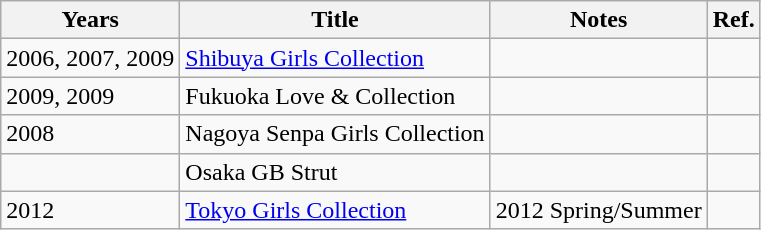<table class="wikitable">
<tr>
<th>Years</th>
<th>Title</th>
<th>Notes</th>
<th>Ref.</th>
</tr>
<tr>
<td>2006, 2007, 2009</td>
<td><a href='#'>Shibuya Girls Collection</a></td>
<td></td>
<td></td>
</tr>
<tr>
<td>2009, 2009</td>
<td>Fukuoka Love & Collection</td>
<td></td>
<td></td>
</tr>
<tr>
<td>2008</td>
<td>Nagoya Senpa Girls Collection</td>
<td></td>
<td></td>
</tr>
<tr>
<td></td>
<td>Osaka GB Strut</td>
<td></td>
<td></td>
</tr>
<tr>
<td>2012</td>
<td><a href='#'>Tokyo Girls Collection</a></td>
<td>2012 Spring/Summer</td>
<td></td>
</tr>
</table>
